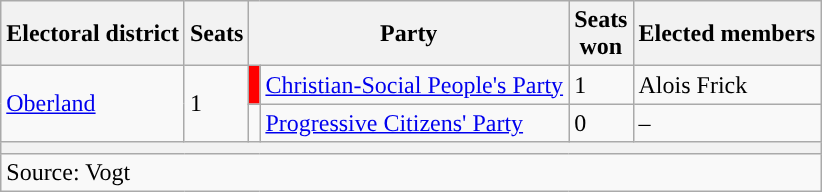<table class="wikitable">
<tr>
<th>Electoral district</th>
<th>Seats</th>
<th colspan="2">Party</th>
<th>Seats<br>won</th>
<th>Elected members</th>
</tr>
<tr>
<td rowspan="2"><a href='#'>Oberland</a></td>
<td rowspan="2">1</td>
<td style="color:inherit;background:#FF0000"></td>
<td><a href='#'>Christian-Social People's Party</a></td>
<td>1</td>
<td>Alois Frick</td>
</tr>
<tr>
<td></td>
<td><a href='#'>Progressive Citizens' Party</a></td>
<td>0</td>
<td>–</td>
</tr>
<tr>
<th colspan="6"></th>
</tr>
<tr>
<td colspan="6">Source: Vogt</td>
</tr>
</table>
